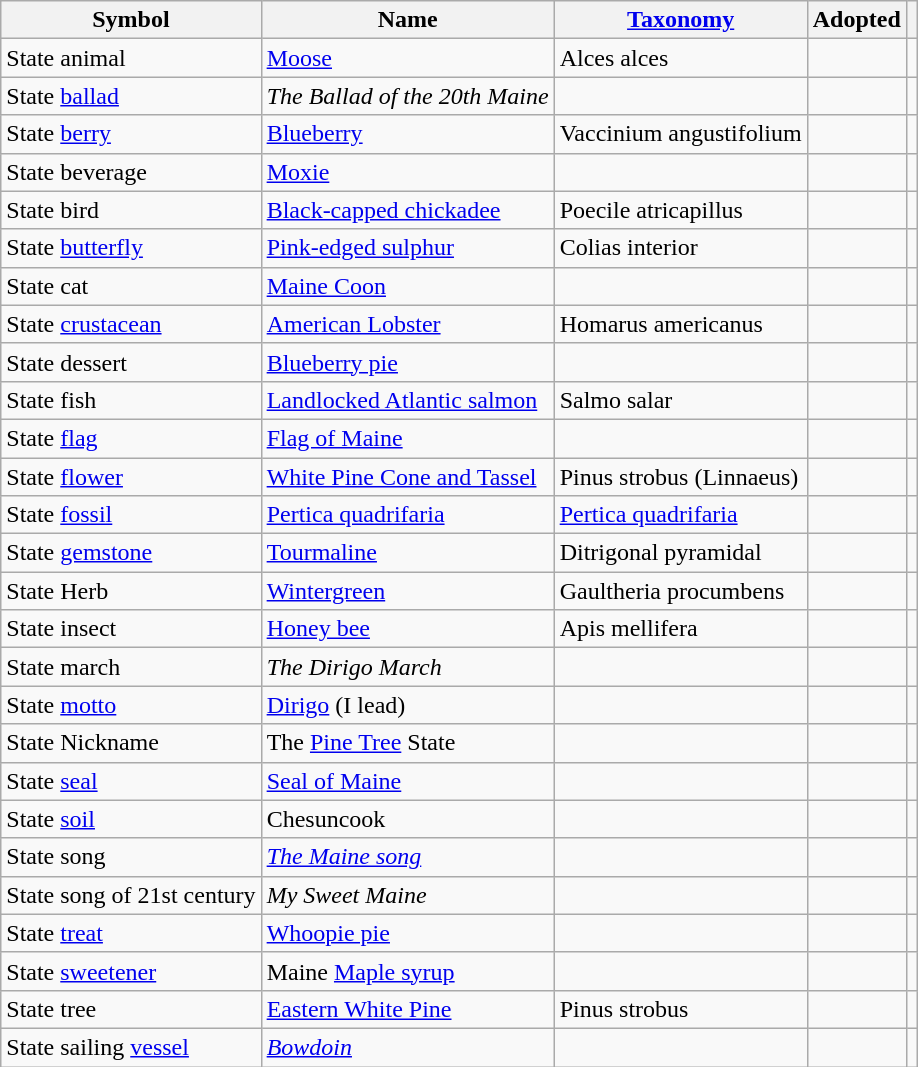<table class="wikitable sortable">
<tr>
<th scope="col">Symbol</th>
<th scope="col" class=unsortable>Name</th>
<th scope="col" class=unsortable><a href='#'>Taxonomy</a></th>
<th scope="col">Adopted</th>
<th scope="col" class=unsortable></th>
</tr>
<tr>
<td scope="row">State animal</td>
<td><a href='#'>Moose</a></td>
<td>Alces alces</td>
<td></td>
<td></td>
</tr>
<tr>
<td scope="row">State <a href='#'>ballad</a></td>
<td><em>The Ballad of the 20th Maine</em></td>
<td></td>
<td></td>
<td></td>
</tr>
<tr>
<td scope="row">State <a href='#'>berry</a></td>
<td><a href='#'>Blueberry</a></td>
<td>Vaccinium angustifolium</td>
<td></td>
<td></td>
</tr>
<tr>
<td scope="row">State beverage</td>
<td><a href='#'>Moxie</a></td>
<td></td>
<td></td>
<td></td>
</tr>
<tr>
<td scope="row">State bird</td>
<td><a href='#'>Black-capped chickadee</a></td>
<td>Poecile atricapillus</td>
<td></td>
<td></td>
</tr>
<tr>
<td scope="row">State <a href='#'>butterfly</a></td>
<td><a href='#'>Pink-edged sulphur</a></td>
<td>Colias interior</td>
<td></td>
<td></td>
</tr>
<tr>
<td scope="row">State cat</td>
<td><a href='#'>Maine Coon</a></td>
<td></td>
<td></td>
<td></td>
</tr>
<tr>
<td scope="row">State <a href='#'>crustacean</a></td>
<td><a href='#'>American Lobster</a></td>
<td>Homarus americanus</td>
<td></td>
<td></td>
</tr>
<tr>
<td scope="row">State dessert</td>
<td><a href='#'>Blueberry pie</a></td>
<td></td>
<td></td>
<td></td>
</tr>
<tr>
<td scope="row">State fish</td>
<td><a href='#'>Landlocked Atlantic salmon</a></td>
<td>Salmo salar</td>
<td></td>
<td></td>
</tr>
<tr>
<td scope="row">State <a href='#'>flag</a></td>
<td><a href='#'>Flag of Maine</a></td>
<td></td>
<td></td>
<td></td>
</tr>
<tr>
<td scope="row">State <a href='#'>flower</a></td>
<td><a href='#'>White Pine Cone and Tassel</a></td>
<td>Pinus strobus (Linnaeus)</td>
<td></td>
<td></td>
</tr>
<tr>
<td scope="row">State <a href='#'>fossil</a></td>
<td><a href='#'>Pertica quadrifaria</a></td>
<td><a href='#'>Pertica quadrifaria</a></td>
<td></td>
<td></td>
</tr>
<tr>
<td scope="row">State <a href='#'>gemstone</a></td>
<td><a href='#'>Tourmaline</a></td>
<td>Ditrigonal pyramidal</td>
<td></td>
<td></td>
</tr>
<tr>
<td scope="row">State Herb</td>
<td><a href='#'>Wintergreen</a></td>
<td>Gaultheria procumbens</td>
<td></td>
<td></td>
</tr>
<tr>
<td scope="row">State insect</td>
<td><a href='#'>Honey bee</a></td>
<td>Apis mellifera</td>
<td></td>
<td></td>
</tr>
<tr>
<td scope="row">State march</td>
<td><em>The Dirigo March</em></td>
<td></td>
<td></td>
<td></td>
</tr>
<tr>
<td scope="row">State <a href='#'>motto</a></td>
<td><a href='#'>Dirigo</a> (I lead)</td>
<td></td>
<td></td>
<td></td>
</tr>
<tr>
<td scope="row">State Nickname</td>
<td>The <a href='#'>Pine Tree</a> State</td>
<td></td>
<td></td>
<td></td>
</tr>
<tr>
<td scope="row">State <a href='#'>seal</a></td>
<td><a href='#'>Seal of Maine</a></td>
<td></td>
<td></td>
<td></td>
</tr>
<tr>
<td scope="row">State <a href='#'>soil</a></td>
<td>Chesuncook</td>
<td></td>
<td></td>
<td></td>
</tr>
<tr>
<td scope="row">State song</td>
<td><a href='#'><em>The Maine song</em></a></td>
<td></td>
<td></td>
<td></td>
</tr>
<tr>
<td scope="row">State song of 21st century</td>
<td><em>My Sweet Maine</em></td>
<td></td>
<td></td>
<td></td>
</tr>
<tr>
<td scope="row">State <a href='#'>treat</a></td>
<td><a href='#'>Whoopie pie</a></td>
<td></td>
<td></td>
<td></td>
</tr>
<tr>
<td scope="row">State <a href='#'>sweetener</a></td>
<td>Maine <a href='#'>Maple syrup</a></td>
<td></td>
<td></td>
<td></td>
</tr>
<tr>
<td scope="row">State tree</td>
<td><a href='#'>Eastern White Pine</a></td>
<td>Pinus strobus</td>
<td></td>
<td></td>
</tr>
<tr>
<td scope="row">State sailing <a href='#'>vessel</a></td>
<td><a href='#'><em>Bowdoin</em></a></td>
<td></td>
<td></td>
<td></td>
</tr>
</table>
